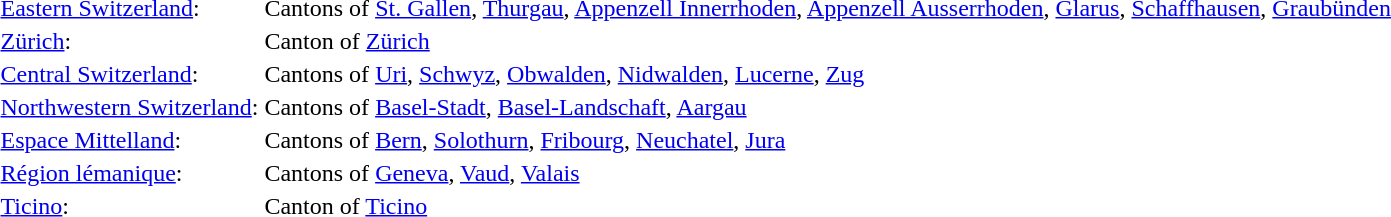<table>
<tr>
<td><a href='#'>Eastern Switzerland</a>:</td>
<td>Cantons of <a href='#'>St. Gallen</a>, <a href='#'>Thurgau</a>, <a href='#'>Appenzell Innerrhoden</a>, <a href='#'>Appenzell Ausserrhoden</a>, <a href='#'>Glarus</a>, <a href='#'>Schaffhausen</a>, <a href='#'>Graubünden</a></td>
</tr>
<tr>
<td><a href='#'>Zürich</a>:</td>
<td>Canton of <a href='#'>Zürich</a></td>
</tr>
<tr>
<td><a href='#'>Central Switzerland</a>:</td>
<td>Cantons of <a href='#'>Uri</a>, <a href='#'>Schwyz</a>, <a href='#'>Obwalden</a>, <a href='#'>Nidwalden</a>, <a href='#'>Lucerne</a>, <a href='#'>Zug</a></td>
</tr>
<tr>
<td><a href='#'>Northwestern Switzerland</a>:</td>
<td>Cantons of <a href='#'>Basel-Stadt</a>, <a href='#'>Basel-Landschaft</a>, <a href='#'>Aargau</a></td>
</tr>
<tr>
<td><a href='#'>Espace Mittelland</a>:</td>
<td>Cantons of <a href='#'>Bern</a>, <a href='#'>Solothurn</a>, <a href='#'>Fribourg</a>, <a href='#'>Neuchatel</a>, <a href='#'>Jura</a></td>
</tr>
<tr>
<td><a href='#'>Région lémanique</a>:</td>
<td>Cantons of <a href='#'>Geneva</a>, <a href='#'>Vaud</a>, <a href='#'>Valais</a></td>
</tr>
<tr>
<td><a href='#'>Ticino</a>:</td>
<td>Canton of <a href='#'>Ticino</a></td>
</tr>
</table>
